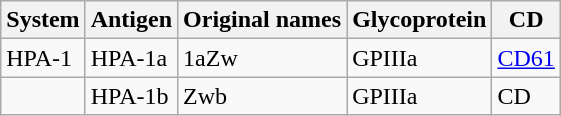<table class="wikitable">
<tr>
<th>System</th>
<th>Antigen</th>
<th>Original names</th>
<th>Glycoprotein</th>
<th>CD</th>
</tr>
<tr>
<td>HPA-1</td>
<td>HPA-1a</td>
<td>1aZw</td>
<td>GPIIIa</td>
<td><a href='#'>CD61</a></td>
</tr>
<tr>
<td></td>
<td>HPA-1b</td>
<td>Zwb</td>
<td>GPIIIa</td>
<td>CD</td>
</tr>
</table>
